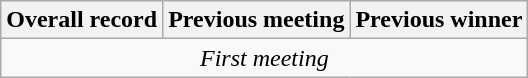<table class="wikitable">
<tr>
<th>Overall record</th>
<th>Previous meeting</th>
<th>Previous winner</th>
</tr>
<tr align="center">
<td colspan=3><em>First meeting</em></td>
</tr>
</table>
